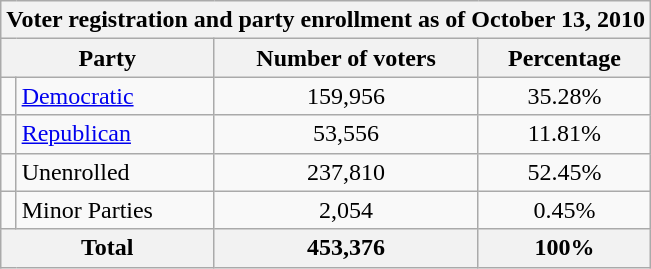<table class=wikitable>
<tr>
<th colspan = 6>Voter registration and party enrollment as of October 13, 2010</th>
</tr>
<tr>
<th colspan = 2>Party</th>
<th>Number of voters</th>
<th>Percentage</th>
</tr>
<tr>
<td></td>
<td><a href='#'>Democratic</a></td>
<td align = center>159,956</td>
<td align = center>35.28%</td>
</tr>
<tr>
<td></td>
<td><a href='#'>Republican</a></td>
<td align = center>53,556</td>
<td align = center>11.81%</td>
</tr>
<tr>
<td></td>
<td>Unenrolled</td>
<td align = center>237,810</td>
<td align = center>52.45%</td>
</tr>
<tr>
<td></td>
<td>Minor Parties</td>
<td align = center>2,054</td>
<td align = center>0.45%</td>
</tr>
<tr>
<th colspan = 2>Total</th>
<th align = center>453,376</th>
<th align = center>100%</th>
</tr>
</table>
